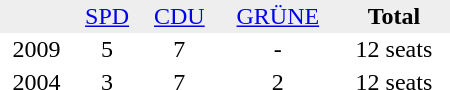<table border="0" cellpadding="2" cellspacing="0" width="300">
<tr bgcolor="#eeeeee" align="center">
<td></td>
<td><a href='#'>SPD</a></td>
<td><a href='#'>CDU</a></td>
<td><a href='#'>GRÜNE</a></td>
<td><strong>Total</strong></td>
</tr>
<tr align="center">
<td>2009</td>
<td>5</td>
<td>7</td>
<td>-</td>
<td>12 seats</td>
</tr>
<tr align="center">
<td>2004</td>
<td>3</td>
<td>7</td>
<td>2</td>
<td>12 seats</td>
</tr>
</table>
